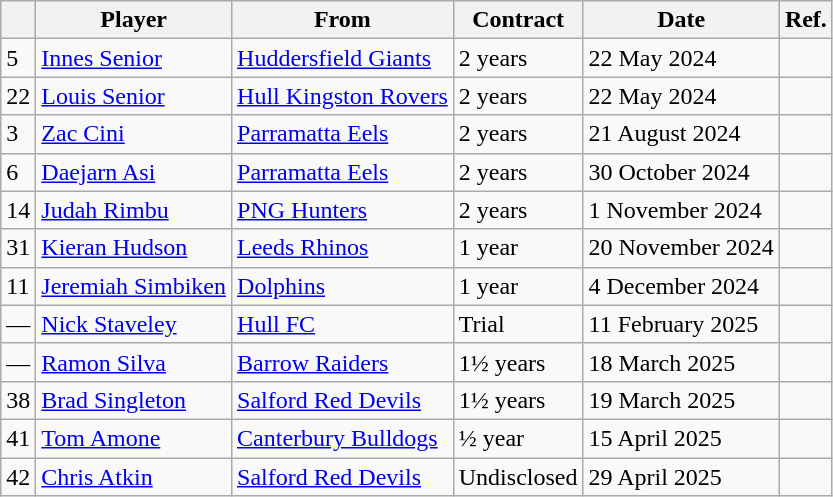<table class="wikitable defaultleft col1center">
<tr>
<th></th>
<th>Player</th>
<th>From</th>
<th>Contract</th>
<th>Date</th>
<th>Ref.</th>
</tr>
<tr>
<td>5</td>
<td> <a href='#'>Innes Senior</a></td>
<td> <a href='#'>Huddersfield Giants</a></td>
<td>2 years</td>
<td>22 May 2024</td>
<td></td>
</tr>
<tr>
<td>22</td>
<td> <a href='#'>Louis Senior</a></td>
<td> <a href='#'>Hull Kingston Rovers</a></td>
<td>2 years</td>
<td>22 May 2024</td>
<td></td>
</tr>
<tr>
<td>3</td>
<td> <a href='#'>Zac Cini</a></td>
<td> <a href='#'>Parramatta Eels</a></td>
<td>2 years</td>
<td>21 August 2024</td>
<td></td>
</tr>
<tr>
<td>6</td>
<td> <a href='#'>Daejarn Asi</a></td>
<td> <a href='#'>Parramatta Eels</a></td>
<td>2 years</td>
<td>30 October 2024</td>
<td></td>
</tr>
<tr>
<td>14</td>
<td> <a href='#'>Judah Rimbu</a></td>
<td> <a href='#'>PNG Hunters</a></td>
<td>2 years</td>
<td>1 November 2024</td>
<td></td>
</tr>
<tr>
<td>31</td>
<td> <a href='#'>Kieran Hudson</a></td>
<td> <a href='#'>Leeds Rhinos</a></td>
<td>1 year</td>
<td>20 November 2024</td>
<td></td>
</tr>
<tr>
<td>11</td>
<td> <a href='#'>Jeremiah Simbiken</a></td>
<td> <a href='#'>Dolphins</a></td>
<td>1 year</td>
<td>4 December 2024</td>
<td></td>
</tr>
<tr>
<td>—</td>
<td> <a href='#'>Nick Staveley</a></td>
<td> <a href='#'>Hull FC</a></td>
<td>Trial</td>
<td>11 February 2025</td>
<td></td>
</tr>
<tr>
<td>—</td>
<td> <a href='#'>Ramon Silva</a></td>
<td> <a href='#'>Barrow Raiders</a></td>
<td>1½ years</td>
<td>18 March 2025</td>
<td></td>
</tr>
<tr>
<td>38</td>
<td> <a href='#'>Brad Singleton</a></td>
<td> <a href='#'>Salford Red Devils</a></td>
<td>1½ years</td>
<td>19 March 2025</td>
<td></td>
</tr>
<tr>
<td>41</td>
<td> <a href='#'>Tom Amone</a></td>
<td> <a href='#'>Canterbury Bulldogs</a></td>
<td>½ year</td>
<td>15 April 2025</td>
<td></td>
</tr>
<tr>
<td>42</td>
<td> <a href='#'>Chris Atkin</a></td>
<td> <a href='#'>Salford Red Devils</a></td>
<td>Undisclosed</td>
<td>29 April 2025</td>
<td></td>
</tr>
</table>
